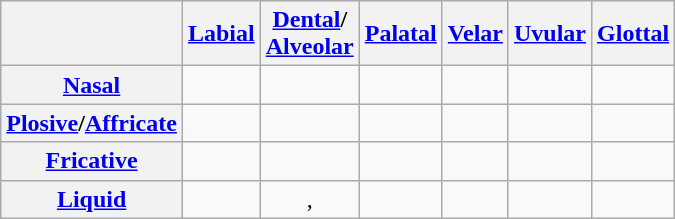<table class="wikitable" style="text-align:center;">
<tr>
<th></th>
<th><a href='#'>Labial</a></th>
<th><a href='#'>Dental</a>/<br><a href='#'>Alveolar</a></th>
<th><a href='#'>Palatal</a></th>
<th><a href='#'>Velar</a></th>
<th><a href='#'>Uvular</a></th>
<th><a href='#'>Glottal</a></th>
</tr>
<tr>
<th><a href='#'>Nasal</a></th>
<td></td>
<td></td>
<td></td>
<td></td>
<td></td>
<td></td>
</tr>
<tr>
<th><a href='#'>Plosive</a>/<a href='#'>Affricate</a></th>
<td></td>
<td></td>
<td></td>
<td></td>
<td></td>
<td></td>
</tr>
<tr>
<th><a href='#'>Fricative</a></th>
<td></td>
<td></td>
<td></td>
<td></td>
<td></td>
<td></td>
</tr>
<tr>
<th><a href='#'>Liquid</a></th>
<td></td>
<td>, </td>
<td></td>
<td></td>
<td></td>
<td></td>
</tr>
</table>
